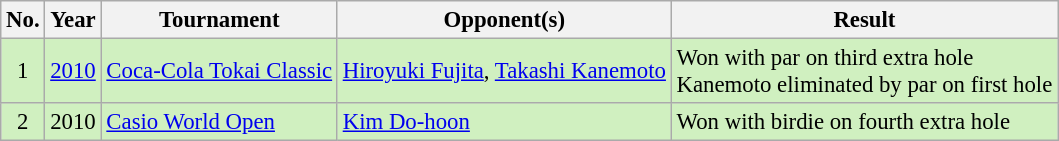<table class="wikitable" style="font-size:95%;">
<tr>
<th>No.</th>
<th>Year</th>
<th>Tournament</th>
<th>Opponent(s)</th>
<th>Result</th>
</tr>
<tr style="background:#D0F0C0;">
<td align=center>1</td>
<td><a href='#'>2010</a></td>
<td><a href='#'>Coca-Cola Tokai Classic</a></td>
<td> <a href='#'>Hiroyuki Fujita</a>,  <a href='#'>Takashi Kanemoto</a></td>
<td>Won with par on third extra hole<br>Kanemoto eliminated by par on first hole</td>
</tr>
<tr style="background:#D0F0C0;">
<td align=center>2</td>
<td>2010</td>
<td><a href='#'>Casio World Open</a></td>
<td> <a href='#'>Kim Do-hoon</a></td>
<td>Won with birdie on fourth extra hole</td>
</tr>
</table>
